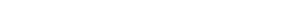<table style="width:22%; text-align:center;">
<tr style="color:white;">
<td style="background:"><strong>1</strong></td>
<td style="background:"><strong>4</strong></td>
<td style="background:"><strong>3</strong></td>
</tr>
</table>
